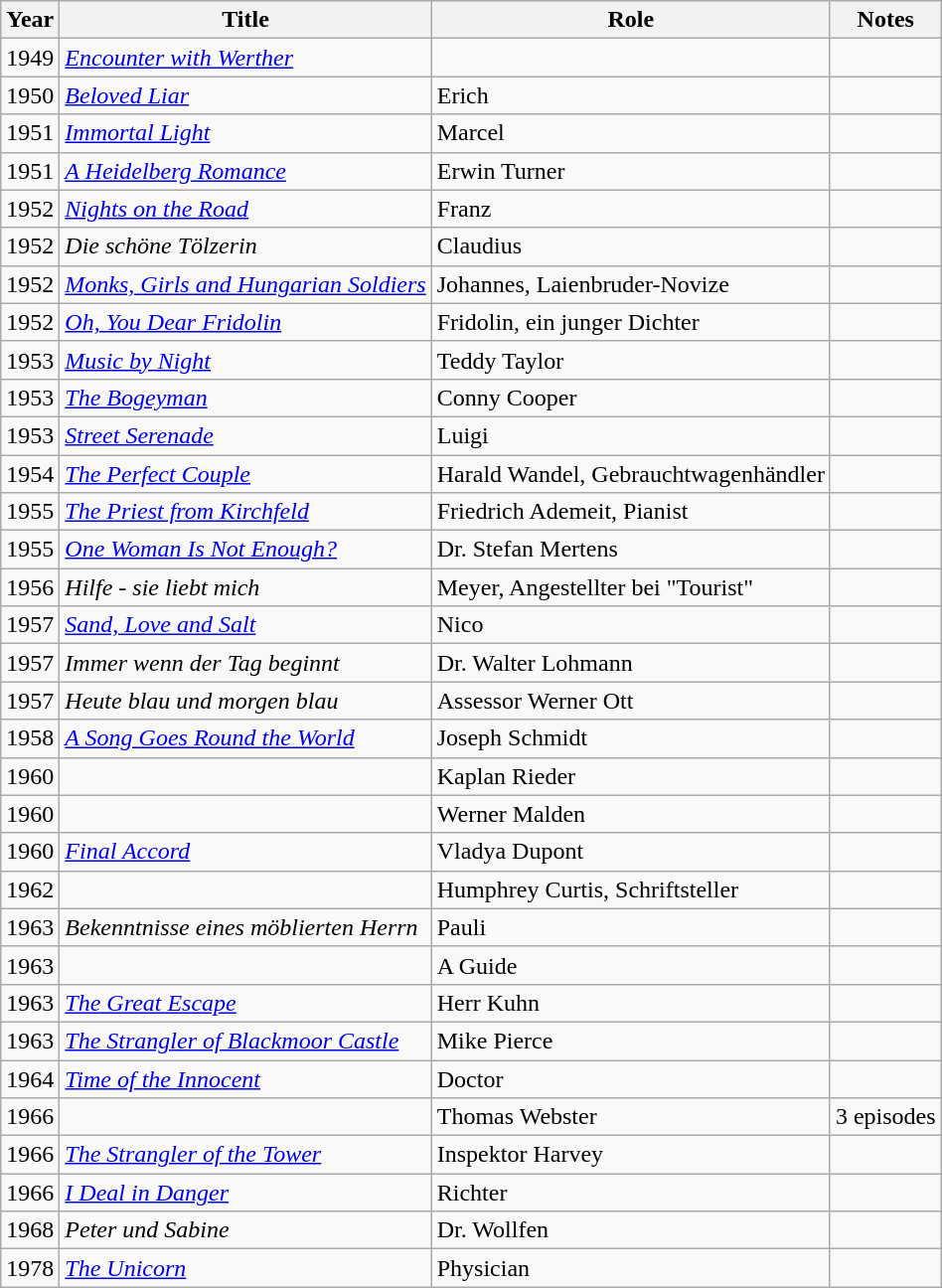<table class="wikitable">
<tr>
<th>Year</th>
<th>Title</th>
<th>Role</th>
<th>Notes</th>
</tr>
<tr>
<td>1949</td>
<td><em><a href='#'>Encounter with Werther</a></em></td>
<td></td>
<td></td>
</tr>
<tr>
<td>1950</td>
<td><em><a href='#'>Beloved Liar</a></em></td>
<td>Erich</td>
<td></td>
</tr>
<tr>
<td>1951</td>
<td><em><a href='#'>Immortal Light</a></em></td>
<td>Marcel</td>
<td></td>
</tr>
<tr>
<td>1951</td>
<td><em><a href='#'>A Heidelberg Romance</a></em></td>
<td>Erwin Turner</td>
<td></td>
</tr>
<tr>
<td>1952</td>
<td><em><a href='#'>Nights on the Road</a></em></td>
<td>Franz</td>
<td></td>
</tr>
<tr>
<td>1952</td>
<td><em>Die schöne Tölzerin</em></td>
<td>Claudius</td>
<td></td>
</tr>
<tr>
<td>1952</td>
<td><em><a href='#'>Monks, Girls and Hungarian Soldiers</a></em></td>
<td>Johannes, Laienbruder-Novize</td>
<td></td>
</tr>
<tr>
<td>1952</td>
<td><em><a href='#'>Oh, You Dear Fridolin</a></em></td>
<td>Fridolin, ein junger Dichter</td>
<td></td>
</tr>
<tr>
<td>1953</td>
<td><em><a href='#'>Music by Night</a></em></td>
<td>Teddy Taylor</td>
<td></td>
</tr>
<tr>
<td>1953</td>
<td><em><a href='#'>The Bogeyman</a></em></td>
<td>Conny Cooper</td>
<td></td>
</tr>
<tr>
<td>1953</td>
<td><em><a href='#'>Street Serenade</a></em></td>
<td>Luigi</td>
<td></td>
</tr>
<tr>
<td>1954</td>
<td><em><a href='#'>The Perfect Couple</a></em></td>
<td>Harald Wandel, Gebrauchtwagenhändler</td>
<td></td>
</tr>
<tr>
<td>1955</td>
<td><em><a href='#'>The Priest from Kirchfeld</a></em></td>
<td>Friedrich Ademeit, Pianist</td>
<td></td>
</tr>
<tr>
<td>1955</td>
<td><em><a href='#'>One Woman Is Not Enough?</a></em></td>
<td>Dr. Stefan Mertens</td>
<td></td>
</tr>
<tr>
<td>1956</td>
<td><em>Hilfe - sie liebt mich</em></td>
<td>Meyer, Angestellter bei "Tourist"</td>
<td></td>
</tr>
<tr>
<td>1957</td>
<td><em><a href='#'>Sand, Love and Salt</a></em></td>
<td>Nico</td>
<td></td>
</tr>
<tr>
<td>1957</td>
<td><em>Immer wenn der Tag beginnt</em></td>
<td>Dr. Walter Lohmann</td>
<td></td>
</tr>
<tr>
<td>1957</td>
<td><em>Heute blau und morgen blau</em></td>
<td>Assessor Werner Ott</td>
<td></td>
</tr>
<tr>
<td>1958</td>
<td><em><a href='#'>A Song Goes Round the World</a></em></td>
<td>Joseph Schmidt</td>
<td></td>
</tr>
<tr>
<td>1960</td>
<td><em></em></td>
<td>Kaplan Rieder</td>
<td></td>
</tr>
<tr>
<td>1960</td>
<td><em></em></td>
<td>Werner Malden</td>
<td></td>
</tr>
<tr>
<td>1960</td>
<td><em><a href='#'>Final Accord</a></em></td>
<td>Vladya Dupont</td>
<td></td>
</tr>
<tr>
<td>1962</td>
<td><em></em></td>
<td>Humphrey Curtis, Schriftsteller</td>
<td></td>
</tr>
<tr>
<td>1963</td>
<td><em>Bekenntnisse eines möblierten Herrn</em></td>
<td>Pauli</td>
<td></td>
</tr>
<tr>
<td>1963</td>
<td><em></em></td>
<td>A Guide</td>
<td></td>
</tr>
<tr>
<td>1963</td>
<td><em><a href='#'>The Great Escape</a></em></td>
<td>Herr Kuhn</td>
<td></td>
</tr>
<tr>
<td>1963</td>
<td><em><a href='#'>The Strangler of Blackmoor Castle</a></em></td>
<td>Mike Pierce</td>
<td></td>
</tr>
<tr>
<td>1964</td>
<td><em><a href='#'>Time of the Innocent</a></em></td>
<td>Doctor</td>
<td></td>
</tr>
<tr>
<td>1966</td>
<td><em></em></td>
<td>Thomas Webster</td>
<td>3 episodes</td>
</tr>
<tr>
<td>1966</td>
<td><em><a href='#'>The Strangler of the Tower</a></em></td>
<td>Inspektor Harvey</td>
<td></td>
</tr>
<tr>
<td>1966</td>
<td><em><a href='#'>I Deal in Danger</a></em></td>
<td>Richter</td>
<td></td>
</tr>
<tr>
<td>1968</td>
<td><em>Peter und Sabine</em></td>
<td>Dr. Wollfen</td>
<td></td>
</tr>
<tr>
<td>1978</td>
<td><em><a href='#'>The Unicorn</a></em></td>
<td>Physician</td>
<td></td>
</tr>
</table>
